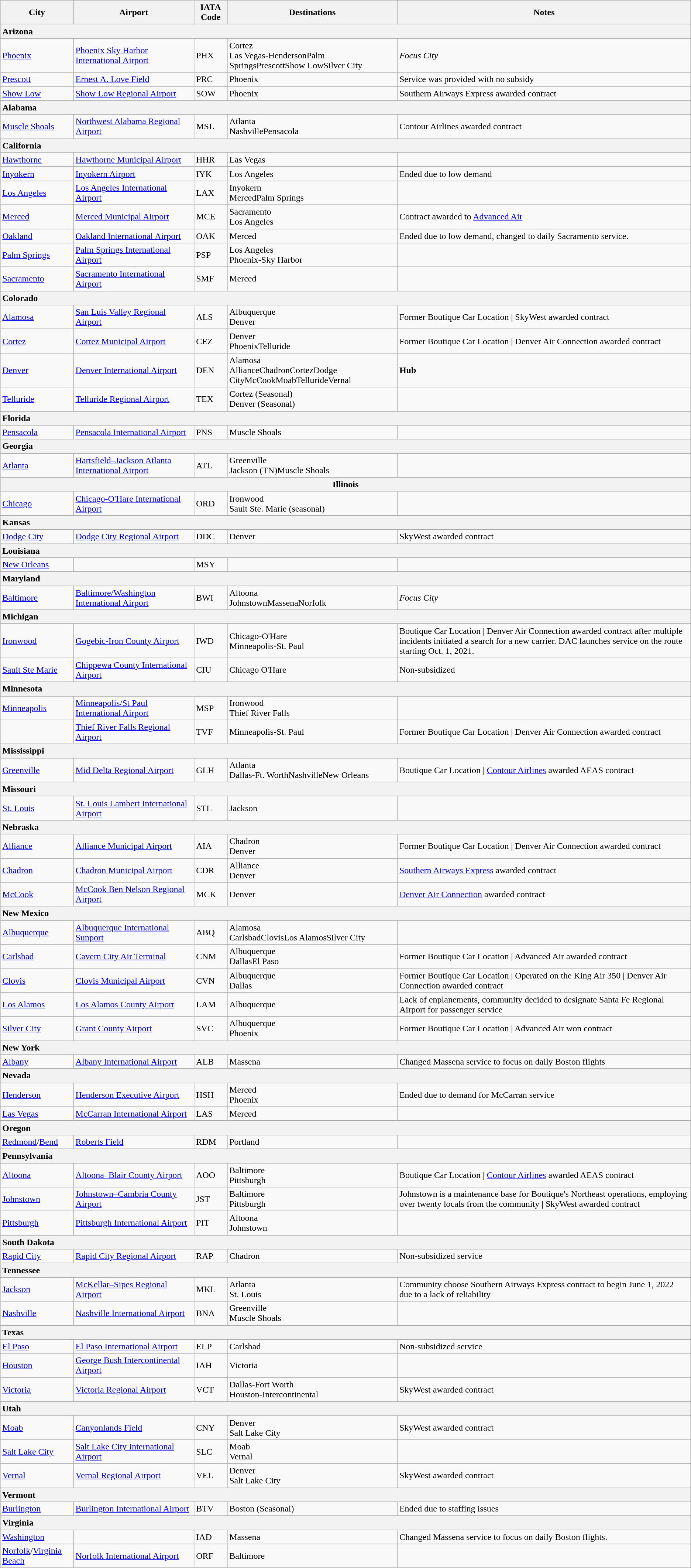<table class="wikitable">
<tr>
<th>City</th>
<th>Airport</th>
<th>IATA Code</th>
<th>Destinations</th>
<th>Notes</th>
</tr>
<tr>
<th colspan="5" style="text-align: left;">Arizona</th>
</tr>
<tr>
<td><a href='#'>Phoenix</a></td>
<td><a href='#'>Phoenix Sky Harbor International Airport</a></td>
<td>PHX</td>
<td>Cortez<br>Las Vegas-HendersonPalm SpringsPrescottShow LowSilver City</td>
<td><em>Focus City</em></td>
</tr>
<tr>
<td><a href='#'>Prescott</a></td>
<td><a href='#'>Ernest A. Love Field</a></td>
<td>PRC</td>
<td>Phoenix</td>
<td EAS Community>Service was provided with no subsidy</td>
</tr>
<tr>
<td><a href='#'>Show Low</a></td>
<td><a href='#'>Show Low Regional Airport</a></td>
<td>SOW</td>
<td>Phoenix</td>
<td EAS Community>Southern Airways Express awarded contract</td>
</tr>
<tr>
<th colspan="5" style="text-align: left;">Alabama</th>
</tr>
<tr>
<td><a href='#'>Muscle Shoals</a></td>
<td><a href='#'>Northwest Alabama Regional Airport</a></td>
<td>MSL</td>
<td>Atlanta<br>NashvillePensacola</td>
<td EAS Community>Contour Airlines awarded contract</td>
</tr>
<tr>
<th colspan="5" style="text-align: left;">California</th>
</tr>
<tr>
<td><a href='#'>Hawthorne</a></td>
<td><a href='#'>Hawthorne Municipal Airport</a></td>
<td>HHR</td>
<td>Las Vegas</td>
<td></td>
</tr>
<tr>
<td><a href='#'>Inyokern</a></td>
<td><a href='#'>Inyokern Airport</a></td>
<td>IYK</td>
<td>Los Angeles</td>
<td>Ended due to low demand</td>
</tr>
<tr>
<td><a href='#'>Los Angeles</a></td>
<td><a href='#'>Los Angeles International Airport</a></td>
<td>LAX</td>
<td>Inyokern<br>MercedPalm Springs</td>
<td></td>
</tr>
<tr>
<td><a href='#'>Merced</a></td>
<td><a href='#'>Merced Municipal Airport</a></td>
<td>MCE</td>
<td>Sacramento<br>Los Angeles</td>
<td EAS Community>Contract awarded to <a href='#'>Advanced Air</a></td>
</tr>
<tr>
<td><a href='#'>Oakland</a></td>
<td><a href='#'>Oakland International Airport</a></td>
<td>OAK</td>
<td>Merced</td>
<td>Ended due to low demand, changed to daily Sacramento service.</td>
</tr>
<tr>
<td><a href='#'>Palm Springs</a></td>
<td><a href='#'>Palm Springs International Airport</a></td>
<td>PSP</td>
<td>Los Angeles<br>Phoenix-Sky Harbor</td>
<td></td>
</tr>
<tr>
<td><a href='#'>Sacramento</a></td>
<td><a href='#'>Sacramento International Airport</a></td>
<td>SMF</td>
<td>Merced</td>
<td></td>
</tr>
<tr>
<th colspan="5" style="text-align: left;">Colorado</th>
</tr>
<tr>
<td><a href='#'>Alamosa</a></td>
<td><a href='#'>San Luis Valley Regional Airport</a></td>
<td>ALS</td>
<td>Albuquerque<br>Denver</td>
<td EAS Community>Former Boutique Car Location | SkyWest awarded contract</td>
</tr>
<tr>
<td><a href='#'>Cortez</a></td>
<td><a href='#'>Cortez Municipal Airport</a></td>
<td>CEZ</td>
<td>Denver<br>PhoenixTelluride</td>
<td EAS Community>Former Boutique Car Location | Denver Air Connection awarded contract</td>
</tr>
<tr>
<td><a href='#'>Denver</a></td>
<td><a href='#'>Denver International Airport</a></td>
<td>DEN</td>
<td>Alamosa<br>AllianceChadronCortezDodge CityMcCookMoabTellurideVernal</td>
<td><strong>Hub</strong></td>
</tr>
<tr>
<td><a href='#'>Telluride</a></td>
<td><a href='#'>Telluride Regional Airport</a></td>
<td>TEX</td>
<td>Cortez (Seasonal)<br>Denver (Seasonal)</td>
<td></td>
</tr>
<tr>
<th colspan="5" style="text-align: left;">Florida</th>
</tr>
<tr>
<td><a href='#'>Pensacola</a></td>
<td><a href='#'>Pensacola International Airport</a></td>
<td>PNS</td>
<td>Muscle Shoals</td>
<td></td>
</tr>
<tr>
<th colspan="5" style="text-align: left;">Georgia</th>
</tr>
<tr>
<td><a href='#'>Atlanta</a></td>
<td><a href='#'>Hartsfield–Jackson Atlanta International Airport</a></td>
<td>ATL</td>
<td>Greenville<br>Jackson (TN)Muscle Shoals</td>
<td></td>
</tr>
<tr>
<th colspan="5">Illinois</th>
</tr>
<tr>
<td><a href='#'>Chicago</a></td>
<td><a href='#'>Chicago-O'Hare International Airport</a></td>
<td>ORD</td>
<td>Ironwood<br>Sault Ste. Marie (seasonal)</td>
<td></td>
</tr>
<tr>
<th colspan="5" style="text-align: left;">Kansas</th>
</tr>
<tr>
<td><a href='#'>Dodge City</a></td>
<td><a href='#'>Dodge City Regional Airport</a></td>
<td>DDC</td>
<td>Denver</td>
<td EAS Community>SkyWest awarded contract</td>
</tr>
<tr>
<th colspan="5" style="text-align: left;">Louisiana</th>
</tr>
<tr>
<td><a href='#'>New Orleans</a></td>
<td></td>
<td>MSY</td>
<td></td>
<td></td>
</tr>
<tr>
<th colspan="5" style="text-align: left;">Maryland</th>
</tr>
<tr>
<td><a href='#'>Baltimore</a></td>
<td><a href='#'>Baltimore/Washington International Airport</a></td>
<td>BWI</td>
<td>Altoona<br>JohnstownMassenaNorfolk</td>
<td><em>Focus City</em></td>
</tr>
<tr>
<th colspan="5" style="text-align: left;">Michigan</th>
</tr>
<tr>
<td><a href='#'>Ironwood</a></td>
<td><a href='#'>Gogebic-Iron County Airport</a></td>
<td>IWD</td>
<td>Chicago-O'Hare<br>Minneapolis-St. Paul</td>
<td EAS Community>Boutique Car Location | Denver Air Connection awarded contract after multiple incidents initiated a search for a new carrier. DAC launches service on the route starting Oct. 1, 2021.</td>
</tr>
<tr>
<td><a href='#'>Sault Ste Marie</a></td>
<td><a href='#'>Chippewa County International Airport</a></td>
<td>CIU</td>
<td>Chicago O'Hare</td>
<td>Non-subsidized</td>
</tr>
<tr>
<th colspan="5" style="text-align: left;">Minnesota</th>
</tr>
<tr>
</tr>
<tr>
<td><a href='#'>Minneapolis</a></td>
<td><a href='#'>Minneapolis/St Paul International Airport</a></td>
<td>MSP</td>
<td>Ironwood<br>Thief River Falls</td>
<td></td>
</tr>
<tr>
<td></td>
<td><a href='#'>Thief River Falls Regional Airport</a></td>
<td>TVF</td>
<td>Minneapolis-St. Paul</td>
<td EAS Community>Former Boutique Car Location | Denver Air Connection awarded contract</td>
</tr>
<tr>
<th colspan="5" style="text-align: left;">Mississippi</th>
</tr>
<tr>
<td><a href='#'>Greenville</a></td>
<td><a href='#'>Mid Delta Regional Airport</a></td>
<td>GLH</td>
<td>Atlanta<br>Dallas-Ft. WorthNashvilleNew Orleans</td>
<td EAS Community>Boutique Car Location | <a href='#'>Contour Airlines</a> awarded AEAS contract</td>
</tr>
<tr>
<th colspan="5" style="text-align: left;">Missouri</th>
</tr>
<tr>
<td><a href='#'>St. Louis</a></td>
<td><a href='#'>St. Louis Lambert International Airport</a></td>
<td>STL</td>
<td>Jackson</td>
<td></td>
</tr>
<tr>
<th colspan="5" style="text-align: left;">Nebraska</th>
</tr>
<tr>
<td><a href='#'>Alliance</a></td>
<td><a href='#'>Alliance Municipal Airport</a></td>
<td>AIA</td>
<td>Chadron<br>Denver</td>
<td EAS Community>Former Boutique Car Location | Denver Air Connection awarded contract</td>
</tr>
<tr>
<td><a href='#'>Chadron</a></td>
<td><a href='#'>Chadron Municipal Airport</a></td>
<td>CDR</td>
<td>Alliance<br>Denver</td>
<td EAS Community><a href='#'>Southern Airways Express</a> awarded contract</td>
</tr>
<tr>
<td><a href='#'>McCook</a></td>
<td><a href='#'>McCook Ben Nelson Regional Airport</a></td>
<td>MCK</td>
<td>Denver</td>
<td EAS Community><a href='#'>Denver Air Connection</a> awarded contract</td>
</tr>
<tr>
<th colspan="5" style="text-align: left;">New Mexico</th>
</tr>
<tr>
<td><a href='#'>Albuquerque</a></td>
<td><a href='#'>Albuquerque International Sunport</a></td>
<td>ABQ</td>
<td>Alamosa<br>CarlsbadClovisLos AlamosSilver City</td>
<td></td>
</tr>
<tr>
<td><a href='#'>Carlsbad</a></td>
<td><a href='#'>Cavern City Air Terminal</a></td>
<td>CNM</td>
<td>Albuquerque<br>DallasEl Paso</td>
<td EAS Community>Former Boutique Car Location | Advanced Air awarded contract</td>
</tr>
<tr>
<td><a href='#'>Clovis</a></td>
<td><a href='#'>Clovis Municipal Airport</a></td>
<td>CVN</td>
<td>Albuquerque<br>Dallas</td>
<td EAS Community>Former Boutique Car Location | Operated on the King Air 350 | Denver Air Connection awarded contract</td>
</tr>
<tr>
<td><a href='#'>Los Alamos</a></td>
<td><a href='#'>Los Alamos County Airport</a></td>
<td>LAM</td>
<td>Albuquerque</td>
<td Former EAS Community>Lack of enplanements, community decided to designate Santa Fe Regional Airport for passenger service</td>
</tr>
<tr>
<td><a href='#'>Silver City</a></td>
<td><a href='#'>Grant County Airport</a></td>
<td>SVC</td>
<td>Albuquerque<br>Phoenix</td>
<td EAS Community>Former Boutique Car Location | Advanced Air won contract</td>
</tr>
<tr>
<th colspan="5" style="text-align: left;">New York</th>
</tr>
<tr>
<td><a href='#'>Albany</a></td>
<td><a href='#'>Albany International Airport</a></td>
<td>ALB</td>
<td>Massena</td>
<td>Changed Massena service to focus on daily Boston flights</td>
</tr>
<tr>
<th colspan="5" style="text-align: left;">Nevada</th>
</tr>
<tr>
<td><a href='#'>Henderson</a></td>
<td><a href='#'>Henderson Executive Airport</a></td>
<td>HSH</td>
<td>Merced<br>Phoenix</td>
<td>Ended due to demand for McCarran service</td>
</tr>
<tr>
<td><a href='#'>Las Vegas</a></td>
<td><a href='#'>McCarran International Airport</a></td>
<td>LAS</td>
<td>Merced</td>
<td></td>
</tr>
<tr>
<th colspan="5" style="text-align: left;">Oregon</th>
</tr>
<tr>
<td><a href='#'>Redmond</a>/<a href='#'>Bend</a></td>
<td><a href='#'>Roberts Field</a></td>
<td>RDM</td>
<td>Portland</td>
<td></td>
</tr>
<tr>
<th colspan="5" style="text-align: left;">Pennsylvania</th>
</tr>
<tr>
<td><a href='#'>Altoona</a></td>
<td><a href='#'>Altoona–Blair County Airport</a></td>
<td>AOO</td>
<td>Baltimore<br>Pittsburgh</td>
<td EAS Community>Boutique Car Location | <a href='#'>Contour Airlines</a> awarded AEAS contract</td>
</tr>
<tr>
<td><a href='#'>Johnstown</a></td>
<td><a href='#'>Johnstown–Cambria County Airport</a></td>
<td>JST</td>
<td>Baltimore<br>Pittsburgh</td>
<td EAS Community>Johnstown is a maintenance base for Boutique's Northeast operations, employing over twenty locals from the community | SkyWest awarded contract</td>
</tr>
<tr>
<td><a href='#'>Pittsburgh</a></td>
<td><a href='#'>Pittsburgh International Airport</a></td>
<td>PIT</td>
<td>Altoona<br>Johnstown</td>
<td></td>
</tr>
<tr>
<th colspan="5" style="text-align: left;">South Dakota</th>
</tr>
<tr>
<td><a href='#'>Rapid City</a></td>
<td><a href='#'>Rapid City Regional Airport</a></td>
<td>RAP</td>
<td>Chadron</td>
<td>Non-subsidized service</td>
</tr>
<tr>
<th colspan="5" style="text-align: left;">Tennessee</th>
</tr>
<tr>
<td><a href='#'>Jackson</a></td>
<td><a href='#'>McKellar–Sipes Regional Airport</a></td>
<td>MKL</td>
<td>Atlanta<br>St. Louis</td>
<td EAS Community>Community choose Southern Airways Express contract to begin June 1, 2022 due to a lack of reliability</td>
</tr>
<tr>
<td><a href='#'>Nashville</a></td>
<td><a href='#'>Nashville International Airport</a></td>
<td>BNA</td>
<td>Greenville<br>Muscle Shoals</td>
<td></td>
</tr>
<tr>
<th colspan="5" style="text-align: left;">Texas</th>
</tr>
<tr>
<td><a href='#'>El Paso</a></td>
<td><a href='#'>El Paso International Airport</a></td>
<td>ELP</td>
<td>Carlsbad</td>
<td>Non-subsidized service</td>
</tr>
<tr>
<td><a href='#'>Houston</a></td>
<td><a href='#'>George Bush Intercontinental Airport</a></td>
<td>IAH</td>
<td>Victoria</td>
<td></td>
</tr>
<tr>
<td><a href='#'>Victoria</a></td>
<td><a href='#'>Victoria Regional Airport</a></td>
<td>VCT</td>
<td>Dallas-Fort Worth<br>Houston-Intercontinental</td>
<td EAS Community>SkyWest awarded contract</td>
</tr>
<tr>
<th colspan="5" style="text-align: left;">Utah</th>
</tr>
<tr>
<td><a href='#'>Moab</a></td>
<td><a href='#'>Canyonlands Field</a></td>
<td>CNY</td>
<td>Denver<br>Salt Lake City</td>
<td EAS Community>SkyWest awarded contract</td>
</tr>
<tr>
<td><a href='#'>Salt Lake City</a></td>
<td><a href='#'>Salt Lake City International Airport</a></td>
<td>SLC</td>
<td>Moab<br>Vernal</td>
<td></td>
</tr>
<tr>
<td><a href='#'>Vernal</a></td>
<td><a href='#'>Vernal Regional Airport</a></td>
<td>VEL</td>
<td>Denver<br>Salt Lake City</td>
<td EAS Community>SkyWest awarded contract</td>
</tr>
<tr>
<th colspan="5" style="text-align: left;">Vermont</th>
</tr>
<tr>
<td><a href='#'>Burlington</a></td>
<td><a href='#'>Burlington International Airport</a></td>
<td>BTV</td>
<td>Boston (Seasonal)</td>
<td>Ended due to staffing issues</td>
</tr>
<tr>
<th colspan="5" style="text-align: left;">Virginia</th>
</tr>
<tr>
<td><a href='#'>Washington</a></td>
<td></td>
<td>IAD</td>
<td>Massena</td>
<td>Changed Massena service to focus on daily Boston flights.</td>
</tr>
<tr>
<td><a href='#'>Norfolk</a>/<a href='#'>Virginia Beach</a></td>
<td><a href='#'>Norfolk International Airport</a></td>
<td>ORF</td>
<td>Baltimore</td>
<td></td>
</tr>
</table>
